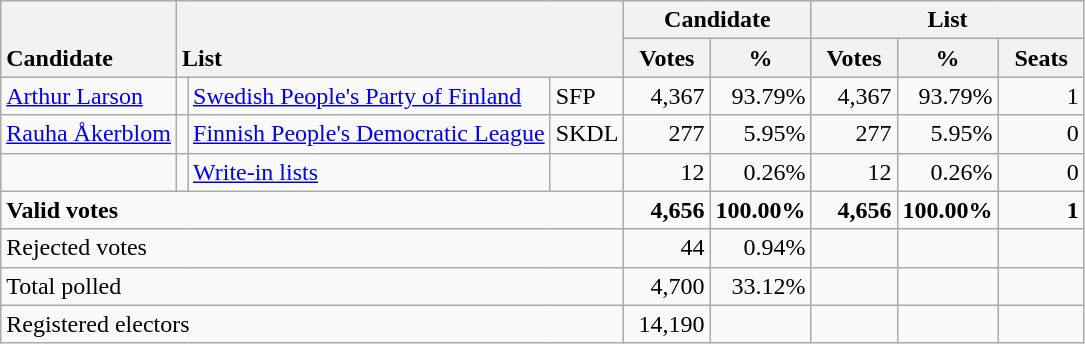<table class="wikitable" border="1" style="text-align:right;">
<tr>
<th ! style="text-align:left;" valign=bottom rowspan=2>Candidate</th>
<th style="text-align:left;" valign=bottom rowspan=2 colspan=3>List</th>
<th colspan=2>Candidate</th>
<th colspan=3>List</th>
</tr>
<tr>
<th align=center valign=bottom width="50">Votes</th>
<th align=center valign=bottom width="50">%</th>
<th align=center valign=bottom width="50">Votes</th>
<th align=center valign=bottom width="50">%</th>
<th align=center valign=bottom width="50">Seats</th>
</tr>
<tr>
<td align=left><a href='#'>Arthur Larson</a></td>
<td></td>
<td align=left><a href='#'>Swedish People's Party of Finland</a></td>
<td align=left>SFP</td>
<td>4,367</td>
<td>93.79%</td>
<td>4,367</td>
<td>93.79%</td>
<td>1</td>
</tr>
<tr>
<td align=left><a href='#'>Rauha Åkerblom</a></td>
<td></td>
<td align=left><a href='#'>Finnish People's Democratic League</a></td>
<td align=left>SKDL</td>
<td>277</td>
<td>5.95%</td>
<td>277</td>
<td>5.95%</td>
<td>0</td>
</tr>
<tr>
<td align=left></td>
<td></td>
<td align=left><a href='#'>Write-in lists</a></td>
<td align=left></td>
<td>12</td>
<td>0.26%</td>
<td>12</td>
<td>0.26%</td>
<td>0</td>
</tr>
<tr style="font-weight:bold">
<td align=left colspan=4>Valid votes</td>
<td>4,656</td>
<td>100.00%</td>
<td>4,656</td>
<td>100.00%</td>
<td>1</td>
</tr>
<tr>
<td align=left colspan=4>Rejected votes</td>
<td>44</td>
<td>0.94%</td>
<td></td>
<td></td>
<td></td>
</tr>
<tr>
<td align=left colspan=4>Total polled</td>
<td>4,700</td>
<td>33.12%</td>
<td></td>
<td></td>
<td></td>
</tr>
<tr>
<td align=left colspan=4>Registered electors</td>
<td>14,190</td>
<td></td>
<td></td>
<td></td>
<td></td>
</tr>
</table>
